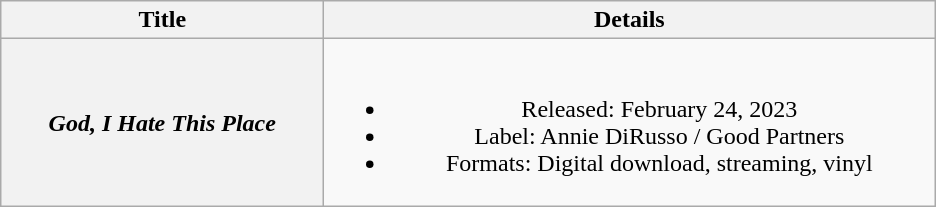<table class="wikitable plainrowheaders" style="text-align:center;">
<tr>
<th scope="col" style="width:13em;" style="width:10em;">Title</th>
<th scope="col" style="width:25em;" style="width:23em;">Details</th>
</tr>
<tr>
<th scope="row"><em>God, I Hate This Place</em></th>
<td><br><ul><li>Released: February 24, 2023</li><li>Label: Annie DiRusso / Good Partners</li><li>Formats: Digital download, streaming, vinyl</li></ul></td>
</tr>
</table>
